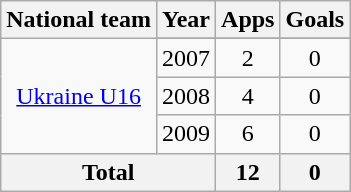<table class=wikitable style=text-align:center>
<tr>
<th>National team</th>
<th>Year</th>
<th>Apps</th>
<th>Goals</th>
</tr>
<tr>
<td rowspan=4><a href='#'>Ukraine U16</a></td>
</tr>
<tr>
<td>2007</td>
<td>2</td>
<td>0</td>
</tr>
<tr>
<td>2008</td>
<td>4</td>
<td>0</td>
</tr>
<tr>
<td>2009</td>
<td>6</td>
<td>0</td>
</tr>
<tr>
<th colspan=2>Total</th>
<th>12</th>
<th>0</th>
</tr>
</table>
